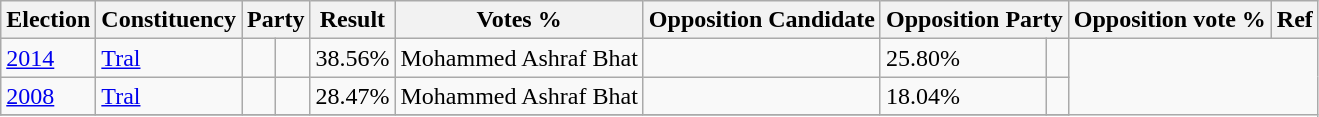<table class="wikitable sortable">
<tr>
<th>Election</th>
<th>Constituency</th>
<th colspan="2">Party</th>
<th>Result</th>
<th>Votes %</th>
<th>Opposition Candidate</th>
<th colspan="2">Opposition Party</th>
<th>Opposition vote %</th>
<th>Ref</th>
</tr>
<tr>
<td><a href='#'>2014</a></td>
<td><a href='#'>Tral</a></td>
<td></td>
<td></td>
<td>38.56%</td>
<td>Mohammed Ashraf Bhat</td>
<td></td>
<td>25.80%</td>
<td></td>
</tr>
<tr>
<td><a href='#'>2008</a></td>
<td><a href='#'>Tral</a></td>
<td></td>
<td></td>
<td>28.47%</td>
<td>Mohammed Ashraf Bhat</td>
<td></td>
<td>18.04%</td>
<td></td>
</tr>
<tr>
</tr>
</table>
